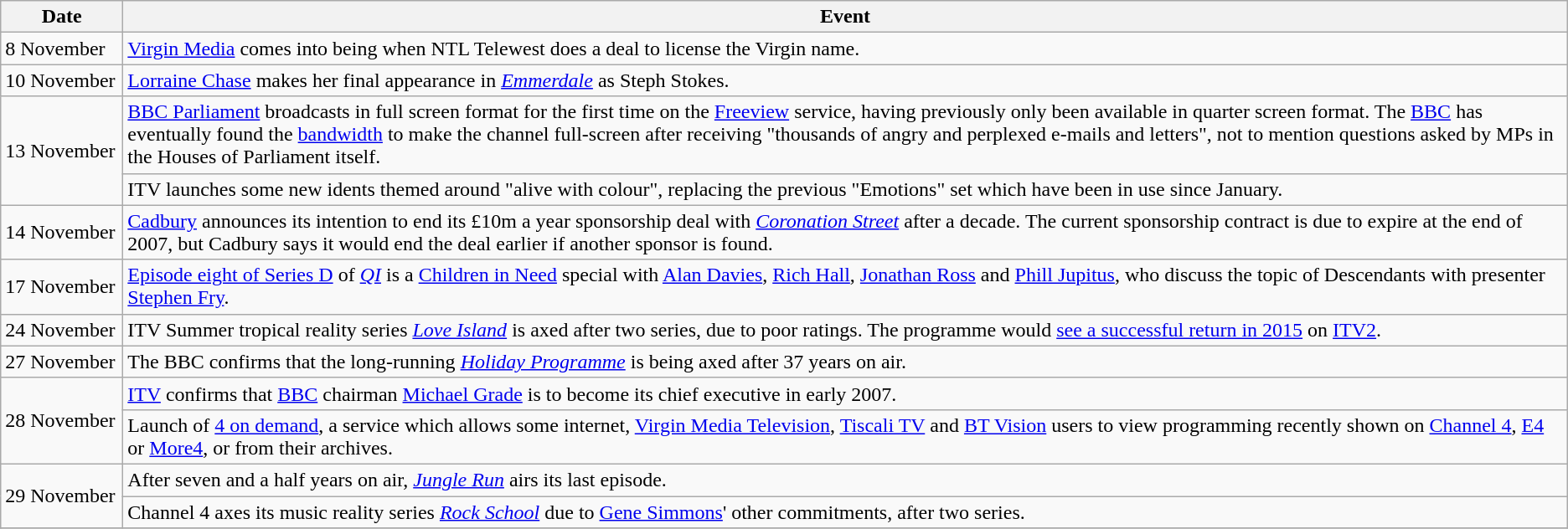<table class="wikitable">
<tr>
<th width=90>Date</th>
<th>Event</th>
</tr>
<tr>
<td>8 November</td>
<td><a href='#'>Virgin Media</a> comes into being when NTL Telewest does a deal to license the Virgin name.</td>
</tr>
<tr>
<td>10 November</td>
<td><a href='#'>Lorraine Chase</a> makes her final appearance in <em><a href='#'>Emmerdale</a></em> as Steph Stokes.</td>
</tr>
<tr>
<td rowspan=2>13 November</td>
<td><a href='#'>BBC Parliament</a> broadcasts in full screen format for the first time on the <a href='#'>Freeview</a> service, having previously only been available in quarter screen format. The <a href='#'>BBC</a> has eventually found the <a href='#'>bandwidth</a> to make the channel full-screen after receiving "thousands of angry and perplexed e-mails and letters", not to mention questions asked by MPs in the Houses of Parliament itself.</td>
</tr>
<tr>
<td>ITV launches some new idents themed around "alive with colour", replacing the previous "Emotions" set which have been in use since January.</td>
</tr>
<tr>
<td>14 November</td>
<td><a href='#'>Cadbury</a> announces its intention to end its £10m a year sponsorship deal with <em><a href='#'>Coronation Street</a></em> after a decade. The current sponsorship contract is due to expire at the end of 2007, but Cadbury says it would end the deal earlier if another sponsor is found.</td>
</tr>
<tr>
<td>17 November</td>
<td><a href='#'>Episode eight of Series D</a> of <em><a href='#'>QI</a></em> is a <a href='#'>Children in Need</a> special with <a href='#'>Alan Davies</a>, <a href='#'>Rich Hall</a>, <a href='#'>Jonathan Ross</a> and <a href='#'>Phill Jupitus</a>, who discuss the topic of Descendants with presenter <a href='#'>Stephen Fry</a>.</td>
</tr>
<tr>
<td>24 November</td>
<td>ITV Summer tropical reality series <em><a href='#'>Love Island</a></em> is axed after two series, due to poor ratings. The programme would <a href='#'>see a successful return in 2015</a> on <a href='#'>ITV2</a>.</td>
</tr>
<tr>
<td>27 November</td>
<td>The BBC confirms that the long-running <em><a href='#'>Holiday Programme</a></em> is being axed after 37 years on air.</td>
</tr>
<tr>
<td rowspan=2>28 November</td>
<td><a href='#'>ITV</a> confirms that <a href='#'>BBC</a> chairman <a href='#'>Michael Grade</a> is to become its chief executive in early 2007.</td>
</tr>
<tr>
<td>Launch of <a href='#'>4 on demand</a>, a service which allows some internet, <a href='#'>Virgin Media Television</a>, <a href='#'>Tiscali TV</a> and <a href='#'>BT Vision</a> users to view programming recently shown on <a href='#'>Channel 4</a>, <a href='#'>E4</a> or <a href='#'>More4</a>, or from their archives.</td>
</tr>
<tr>
<td rowspan=2>29 November</td>
<td>After seven and a half years on air, <em><a href='#'>Jungle Run</a></em> airs its last episode.</td>
</tr>
<tr>
<td>Channel 4 axes its music reality series <em><a href='#'>Rock School</a></em> due to <a href='#'>Gene Simmons</a>' other commitments, after two series.</td>
</tr>
<tr>
</tr>
</table>
